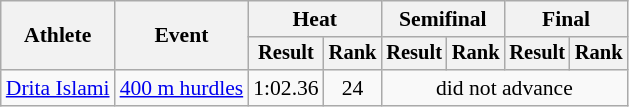<table class="wikitable" style="font-size:90%">
<tr>
<th rowspan=2>Athlete</th>
<th rowspan=2>Event</th>
<th colspan=2>Heat</th>
<th colspan=2>Semifinal</th>
<th colspan=2>Final</th>
</tr>
<tr style="font-size:95%">
<th>Result</th>
<th>Rank</th>
<th>Result</th>
<th>Rank</th>
<th>Result</th>
<th>Rank</th>
</tr>
<tr align=center>
<td align=left><a href='#'>Drita Islami</a></td>
<td style="text-align:left;"><a href='#'>400 m hurdles</a></td>
<td>1:02.36</td>
<td>24</td>
<td colspan=4>did not advance</td>
</tr>
</table>
